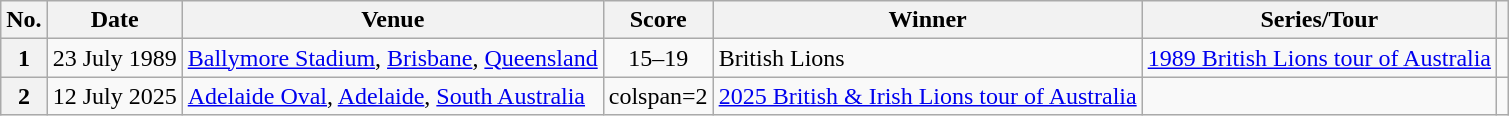<table class="wikitable">
<tr>
<th>No.</th>
<th>Date</th>
<th>Venue</th>
<th>Score</th>
<th>Winner</th>
<th>Series/Tour</th>
<th></th>
</tr>
<tr>
<th>1</th>
<td>23 July 1989</td>
<td><a href='#'>Ballymore Stadium</a>, <a href='#'>Brisbane</a>, <a href='#'>Queensland</a></td>
<td style="text-align:center">15–19</td>
<td>British Lions</td>
<td><a href='#'>1989 British Lions tour of Australia</a></td>
<td style="text-align:center"></td>
</tr>
<tr>
<th>2</th>
<td>12 July 2025</td>
<td><a href='#'>Adelaide Oval</a>, <a href='#'>Adelaide</a>, <a href='#'>South Australia</a></td>
<td>colspan=2 </td>
<td><a href='#'>2025 British & Irish Lions tour of Australia</a></td>
<td style="text-align:center"></td>
</tr>
</table>
